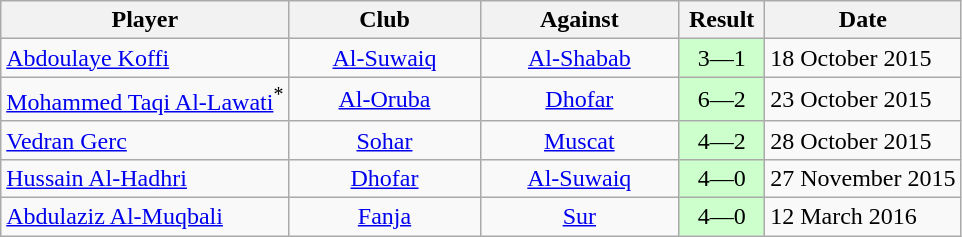<table class="wikitable" align="center">
<tr>
<th>Player</th>
<th width=120>Club</th>
<th width=125>Against</th>
<th width=50>Result</th>
<th>Date</th>
</tr>
<tr>
<td> <a href='#'>Abdoulaye Koffi</a></td>
<td align=center><a href='#'>Al-Suwaiq</a></td>
<td align=center><a href='#'>Al-Shabab</a></td>
<td style="background:#CCFFCC" align="center">3—1</td>
<td>18 October 2015</td>
</tr>
<tr>
<td> <a href='#'>Mohammed Taqi Al-Lawati</a><sup>*</sup></td>
<td align=center><a href='#'>Al-Oruba</a></td>
<td align=center><a href='#'>Dhofar</a></td>
<td style="background:#CCFFCC" align="center">6—2</td>
<td>23 October 2015</td>
</tr>
<tr>
<td> <a href='#'>Vedran Gerc</a></td>
<td align=center><a href='#'>Sohar</a></td>
<td align=center><a href='#'>Muscat</a></td>
<td style="background:#CCFFCC" align="center">4—2</td>
<td>28 October 2015</td>
</tr>
<tr>
<td> <a href='#'>Hussain Al-Hadhri</a></td>
<td align=center><a href='#'>Dhofar</a></td>
<td align=center><a href='#'>Al-Suwaiq</a></td>
<td style="background:#CCFFCC" align="center">4—0</td>
<td>27 November 2015</td>
</tr>
<tr>
<td> <a href='#'>Abdulaziz Al-Muqbali</a></td>
<td align=center><a href='#'>Fanja</a></td>
<td align=center><a href='#'>Sur</a></td>
<td style="background:#CCFFCC" align="center">4—0</td>
<td>12 March 2016</td>
</tr>
</table>
